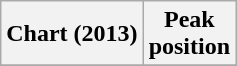<table class="wikitable plainrowheaders sortable" style="text-align:center;">
<tr>
<th scope="col">Chart (2013)</th>
<th scope="col">Peak<br>position</th>
</tr>
<tr>
</tr>
</table>
